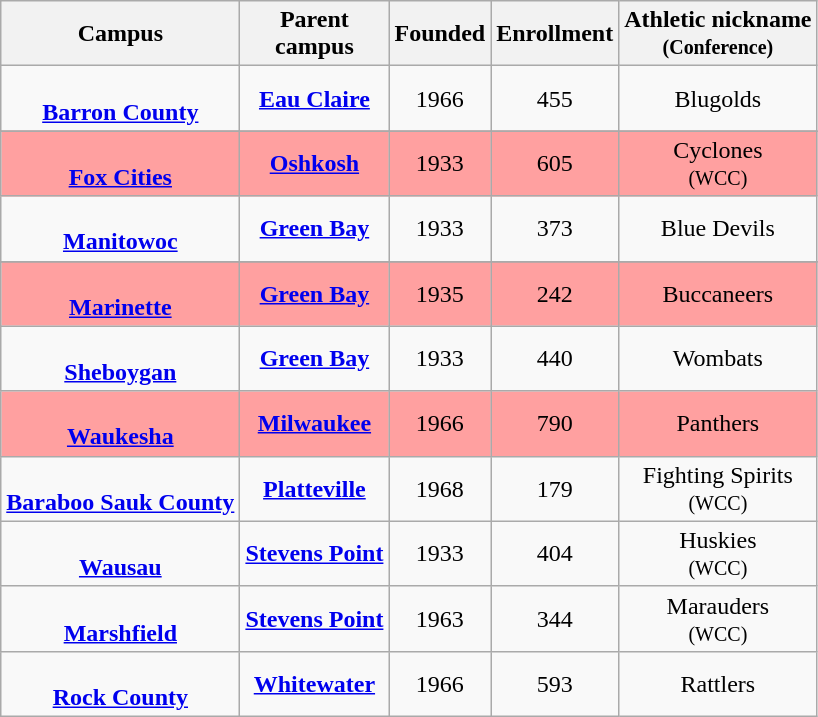<table class="wikitable sortable" style="text-align:center">
<tr>
<th>Campus</th>
<th>Parent<br>campus</th>
<th>Founded</th>
<th data-sort-type="number">Enrollment<br></th>
<th>Athletic nickname<br><small>(Conference)</small></th>
</tr>
<tr>
<td><br><strong><a href='#'>Barron County</a></strong><br></td>
<td><a href='#'><strong>Eau Claire</strong></a></td>
<td>1966</td>
<td>455</td>
<td>Blugolds</td>
</tr>
<tr bgcolor=#ffa0a0>
</tr>
<tr>
</tr>
<tr bgcolor=#ffa0a0>
<td><br><strong><a href='#'>Fox Cities</a></strong><br></td>
<td><a href='#'><strong>Oshkosh</strong></a></td>
<td>1933</td>
<td>605</td>
<td>Cyclones<br><small>(WCC)</small></td>
</tr>
<tr>
<td><br><strong><a href='#'>Manitowoc</a></strong></td>
<td><a href='#'><strong>Green Bay</strong></a></td>
<td>1933</td>
<td>373</td>
<td>Blue Devils</td>
</tr>
<tr>
</tr>
<tr bgcolor=#ffa0a0>
<td><br><strong><a href='#'>Marinette</a></strong></td>
<td><a href='#'><strong>Green Bay</strong></a></td>
<td>1935</td>
<td>242</td>
<td>Buccaneers</td>
</tr>
<tr>
<td><br><strong><a href='#'>Sheboygan</a></strong></td>
<td><a href='#'><strong>Green Bay</strong></a></td>
<td>1933</td>
<td>440</td>
<td>Wombats</td>
</tr>
<tr bgcolor=#ffa0a0>
<td><br><strong><a href='#'>Waukesha</a></strong></td>
<td><a href='#'><strong>Milwaukee</strong></a></td>
<td>1966</td>
<td>790</td>
<td>Panthers</td>
</tr>
<tr>
<td><br><strong><a href='#'>Baraboo Sauk County</a></strong></td>
<td><a href='#'><strong>Platteville</strong></a></td>
<td>1968</td>
<td>179</td>
<td>Fighting Spirits<br><small>(WCC)</small></td>
</tr>
<tr>
<td><br><strong><a href='#'>Wausau</a></strong></td>
<td><a href='#'><strong>Stevens Point</strong></a></td>
<td>1933</td>
<td>404</td>
<td>Huskies<br><small>(WCC)</small></td>
</tr>
<tr>
<td><br><strong><a href='#'>Marshfield</a></strong></td>
<td><a href='#'><strong>Stevens Point</strong></a></td>
<td>1963</td>
<td>344</td>
<td>Marauders<br><small>(WCC)</small></td>
</tr>
<tr>
<td><br><strong><a href='#'>Rock County</a></strong><br></td>
<td><a href='#'><strong>Whitewater</strong></a></td>
<td>1966</td>
<td>593</td>
<td>Rattlers</td>
</tr>
</table>
